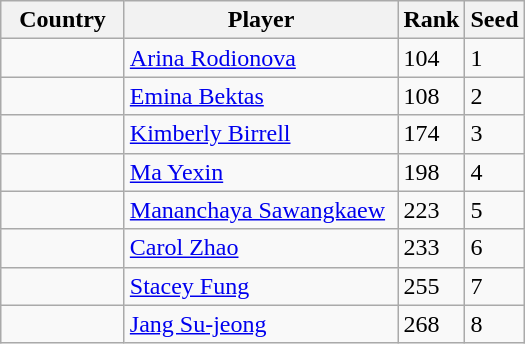<table class="wikitable">
<tr>
<th width="75">Country</th>
<th width="175">Player</th>
<th>Rank</th>
<th>Seed</th>
</tr>
<tr>
<td></td>
<td><a href='#'>Arina Rodionova</a></td>
<td>104</td>
<td>1</td>
</tr>
<tr>
<td></td>
<td><a href='#'>Emina Bektas</a></td>
<td>108</td>
<td>2</td>
</tr>
<tr>
<td></td>
<td><a href='#'>Kimberly Birrell</a></td>
<td>174</td>
<td>3</td>
</tr>
<tr>
<td></td>
<td><a href='#'>Ma Yexin</a></td>
<td>198</td>
<td>4</td>
</tr>
<tr>
<td></td>
<td><a href='#'>Mananchaya Sawangkaew</a></td>
<td>223</td>
<td>5</td>
</tr>
<tr>
<td></td>
<td><a href='#'>Carol Zhao</a></td>
<td>233</td>
<td>6</td>
</tr>
<tr>
<td></td>
<td><a href='#'>Stacey Fung</a></td>
<td>255</td>
<td>7</td>
</tr>
<tr>
<td></td>
<td><a href='#'>Jang Su-jeong</a></td>
<td>268</td>
<td>8</td>
</tr>
</table>
